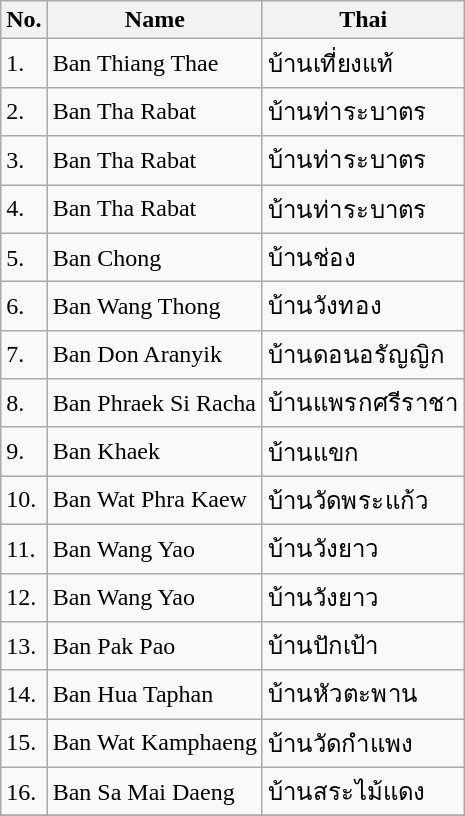<table class="wikitable sortable">
<tr>
<th>No.</th>
<th>Name</th>
<th>Thai</th>
</tr>
<tr>
<td>1.</td>
<td>Ban Thiang Thae</td>
<td>บ้านเที่ยงแท้</td>
</tr>
<tr>
<td>2.</td>
<td>Ban Tha Rabat</td>
<td>บ้านท่าระบาตร</td>
</tr>
<tr>
<td>3.</td>
<td>Ban Tha Rabat</td>
<td>บ้านท่าระบาตร</td>
</tr>
<tr>
<td>4.</td>
<td>Ban Tha Rabat</td>
<td>บ้านท่าระบาตร</td>
</tr>
<tr>
<td>5.</td>
<td>Ban Chong</td>
<td>บ้านช่อง</td>
</tr>
<tr>
<td>6.</td>
<td>Ban Wang Thong</td>
<td>บ้านวังทอง</td>
</tr>
<tr>
<td>7.</td>
<td>Ban Don Aranyik</td>
<td>บ้านดอนอรัญญิก</td>
</tr>
<tr>
<td>8.</td>
<td>Ban Phraek Si Racha</td>
<td>บ้านแพรกศรีราชา</td>
</tr>
<tr>
<td>9.</td>
<td>Ban Khaek</td>
<td>บ้านแขก</td>
</tr>
<tr>
<td>10.</td>
<td>Ban Wat Phra Kaew</td>
<td>บ้านวัดพระแก้ว</td>
</tr>
<tr>
<td>11.</td>
<td>Ban Wang Yao</td>
<td>บ้านวังยาว</td>
</tr>
<tr>
<td>12.</td>
<td>Ban Wang Yao</td>
<td>บ้านวังยาว</td>
</tr>
<tr>
<td>13.</td>
<td>Ban Pak Pao</td>
<td>บ้านปักเป้า</td>
</tr>
<tr>
<td>14.</td>
<td>Ban Hua Taphan</td>
<td>บ้านหัวตะพาน</td>
</tr>
<tr>
<td>15.</td>
<td>Ban Wat Kamphaeng</td>
<td>บ้านวัดกำแพง</td>
</tr>
<tr>
<td>16.</td>
<td>Ban Sa Mai Daeng</td>
<td>บ้านสระไม้แดง</td>
</tr>
<tr>
</tr>
</table>
